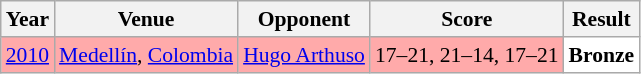<table class="sortable wikitable" style="font-size: 90%;">
<tr>
<th>Year</th>
<th>Venue</th>
<th>Opponent</th>
<th>Score</th>
<th>Result</th>
</tr>
<tr style="background:#FFAAAA">
<td align="center"><a href='#'>2010</a></td>
<td align="left"><a href='#'>Medellín</a>, <a href='#'>Colombia</a></td>
<td align="left"> <a href='#'>Hugo Arthuso</a></td>
<td align="left">17–21, 21–14, 17–21</td>
<td style="text-align:left; background:white"> <strong>Bronze</strong></td>
</tr>
</table>
